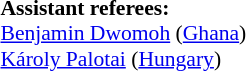<table width=50% style="font-size: 90%">
<tr>
<td><br><strong>Assistant referees:</strong>
<br><a href='#'>Benjamin Dwomoh</a> (<a href='#'>Ghana</a>)
<br><a href='#'>Károly Palotai</a> (<a href='#'>Hungary</a>)</td>
</tr>
</table>
